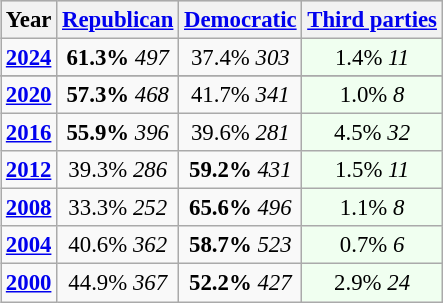<table class="wikitable"  style="margin:auto; float:right; font-size:95%;">
<tr style="background:lightgrey;">
<th>Year</th>
<th><a href='#'>Republican</a></th>
<th><a href='#'>Democratic</a></th>
<th><a href='#'>Third parties</a></th>
</tr>
<tr>
<td style="text-align:center;" ><strong><a href='#'>2024</a></strong></td>
<td style="text-align:center;" ><strong>61.3%</strong> <em>497</em></td>
<td style="text-align:center;" >37.4% <em>303</em></td>
<td style="text-align:center; background:honeyDew;">1.4% <em>11</em></td>
</tr>
<tr>
</tr>
<tr>
<td style="text-align:center;" ><strong><a href='#'>2020</a></strong></td>
<td style="text-align:center;" ><strong>57.3%</strong> <em>468</em></td>
<td style="text-align:center;" >41.7% <em>341</em></td>
<td style="text-align:center; background:honeyDew;">1.0% <em>8</em></td>
</tr>
<tr>
<td style="text-align:center;" ><strong><a href='#'>2016</a></strong></td>
<td style="text-align:center;" ><strong>55.9%</strong> <em>396</em></td>
<td style="text-align:center;" >39.6% <em>281</em></td>
<td style="text-align:center; background:honeyDew;">4.5% <em>32</em></td>
</tr>
<tr>
<td style="text-align:center;" ><strong><a href='#'>2012</a></strong></td>
<td style="text-align:center;" >39.3% <em>286</em></td>
<td style="text-align:center;" ><strong>59.2%</strong> <em>431</em></td>
<td style="text-align:center; background:honeyDew;">1.5% <em>11</em></td>
</tr>
<tr>
<td style="text-align:center;" ><strong><a href='#'>2008</a></strong></td>
<td style="text-align:center;" >33.3% <em>252</em></td>
<td style="text-align:center;" ><strong>65.6%</strong> <em>496</em></td>
<td style="text-align:center; background:honeyDew;">1.1% <em>8</em></td>
</tr>
<tr>
<td style="text-align:center;" ><strong><a href='#'>2004</a></strong></td>
<td style="text-align:center;" >40.6% <em>362</em></td>
<td style="text-align:center;" ><strong>58.7%</strong> <em>523</em></td>
<td style="text-align:center; background:honeyDew;">0.7% <em>6</em></td>
</tr>
<tr>
<td style="text-align:center;" ><strong><a href='#'>2000</a></strong></td>
<td style="text-align:center;" >44.9% <em>367</em></td>
<td style="text-align:center;" ><strong>52.2%</strong> <em>427</em></td>
<td style="text-align:center; background:honeyDew;">2.9% <em>24</em></td>
</tr>
</table>
